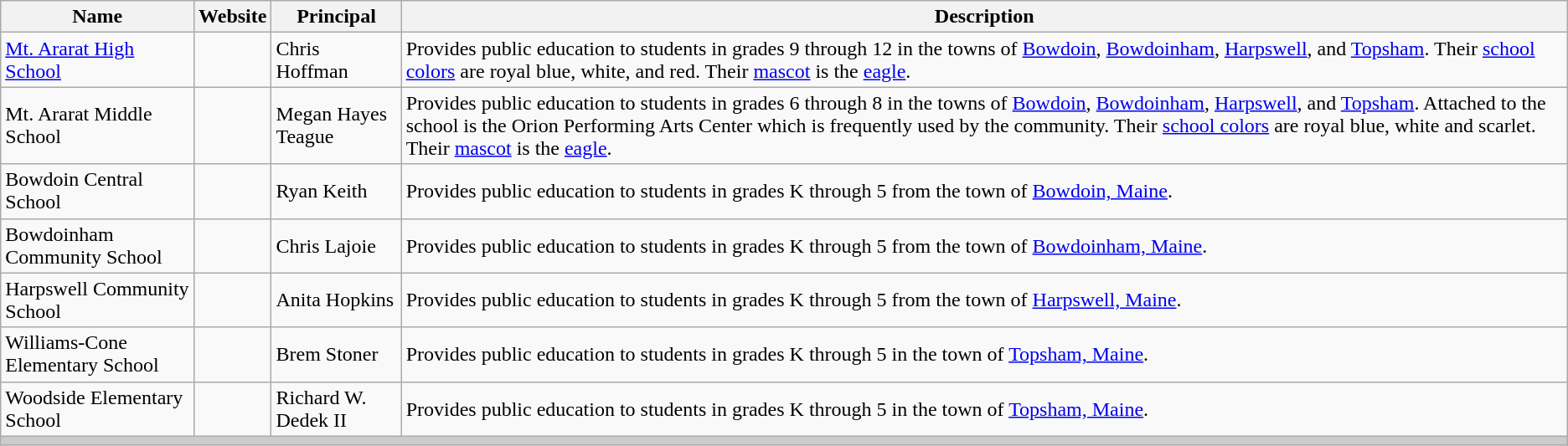<table width="auto" class="wikitable">
<tr>
<th colspan="3">Name</th>
<th>Website</th>
<th>Principal</th>
<th>Description</th>
</tr>
<tr>
<td colspan="3"><a href='#'>Mt. Ararat High School</a></td>
<td></td>
<td>Chris Hoffman</td>
<td>Provides public education to students in grades 9 through 12 in the towns of <a href='#'>Bowdoin</a>, <a href='#'>Bowdoinham</a>, <a href='#'>Harpswell</a>, and <a href='#'>Topsham</a>. Their <a href='#'>school colors</a> are royal blue, white, and red. Their <a href='#'>mascot</a> is the <a href='#'>eagle</a>.</td>
</tr>
<tr>
<td colspan="3">Mt. Ararat Middle School</td>
<td></td>
<td>Megan Hayes Teague</td>
<td>Provides public education to students in grades 6 through 8 in the towns of <a href='#'>Bowdoin</a>, <a href='#'>Bowdoinham</a>, <a href='#'>Harpswell</a>, and <a href='#'>Topsham</a>. Attached to the school is the Orion Performing Arts Center which is frequently used by the community. Their <a href='#'>school colors</a> are royal blue, white and scarlet.  Their <a href='#'>mascot</a> is the <a href='#'>eagle</a>.</td>
</tr>
<tr>
<td colspan="3">Bowdoin Central School</td>
<td></td>
<td>Ryan Keith</td>
<td>Provides public education to students in grades K through 5 from the town of <a href='#'>Bowdoin, Maine</a>.</td>
</tr>
<tr>
<td colspan="3">Bowdoinham Community School</td>
<td></td>
<td>Chris Lajoie</td>
<td>Provides public education to students in grades K through 5 from the town of <a href='#'>Bowdoinham, Maine</a>.</td>
</tr>
<tr>
<td colspan="3">Harpswell Community School</td>
<td></td>
<td>Anita Hopkins</td>
<td>Provides public education to students in grades K through 5 from the town of <a href='#'>Harpswell, Maine</a>.</td>
</tr>
<tr>
<td colspan="3">Williams-Cone Elementary School</td>
<td></td>
<td>Brem Stoner</td>
<td>Provides public education to students in grades K  through 5 in the town of <a href='#'>Topsham, Maine</a>.</td>
</tr>
<tr>
<td colspan="3">Woodside Elementary School</td>
<td></td>
<td>Richard W. Dedek II</td>
<td>Provides public education to students in grades K  through 5 in the town of <a href='#'>Topsham, Maine</a>.</td>
</tr>
<tr>
<td colspan="8" bgcolor="#cccccc"></td>
</tr>
</table>
